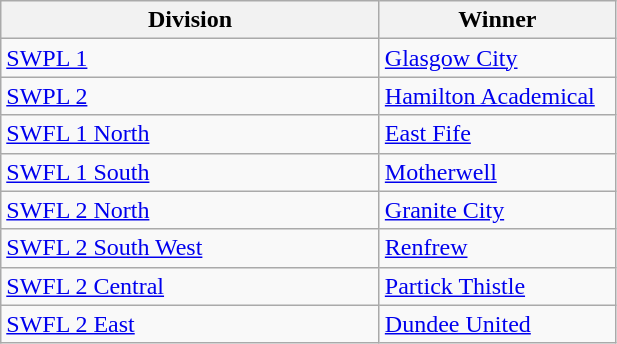<table class="wikitable">
<tr>
<th width=245>Division</th>
<th width=150>Winner</th>
</tr>
<tr>
<td><a href='#'>SWPL 1</a></td>
<td><a href='#'>Glasgow City</a></td>
</tr>
<tr>
<td><a href='#'>SWPL 2</a></td>
<td><a href='#'>Hamilton Academical</a></td>
</tr>
<tr>
<td><a href='#'>SWFL 1 North</a></td>
<td><a href='#'>East Fife</a></td>
</tr>
<tr>
<td><a href='#'>SWFL 1 South</a></td>
<td><a href='#'>Motherwell</a></td>
</tr>
<tr>
<td><a href='#'>SWFL 2 North</a></td>
<td><a href='#'>Granite City</a></td>
</tr>
<tr>
<td><a href='#'>SWFL 2 South West</a></td>
<td><a href='#'>Renfrew</a></td>
</tr>
<tr>
<td><a href='#'>SWFL 2 Central</a></td>
<td><a href='#'>Partick Thistle</a></td>
</tr>
<tr>
<td><a href='#'>SWFL 2 East</a></td>
<td><a href='#'>Dundee United</a></td>
</tr>
</table>
